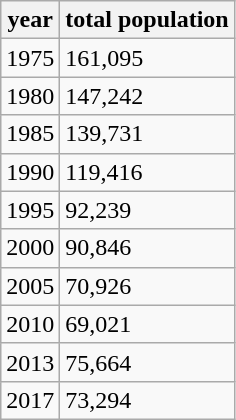<table class="wikitable">
<tr>
<th>year</th>
<th>total population</th>
</tr>
<tr>
<td>1975</td>
<td>161,095</td>
</tr>
<tr>
<td>1980</td>
<td>147,242</td>
</tr>
<tr>
<td>1985</td>
<td>139,731</td>
</tr>
<tr>
<td>1990</td>
<td>119,416</td>
</tr>
<tr>
<td>1995</td>
<td>92,239</td>
</tr>
<tr>
<td>2000</td>
<td>90,846</td>
</tr>
<tr>
<td>2005</td>
<td>70,926</td>
</tr>
<tr>
<td>2010</td>
<td>69,021</td>
</tr>
<tr>
<td>2013</td>
<td>75,664</td>
</tr>
<tr>
<td>2017</td>
<td>73,294</td>
</tr>
</table>
